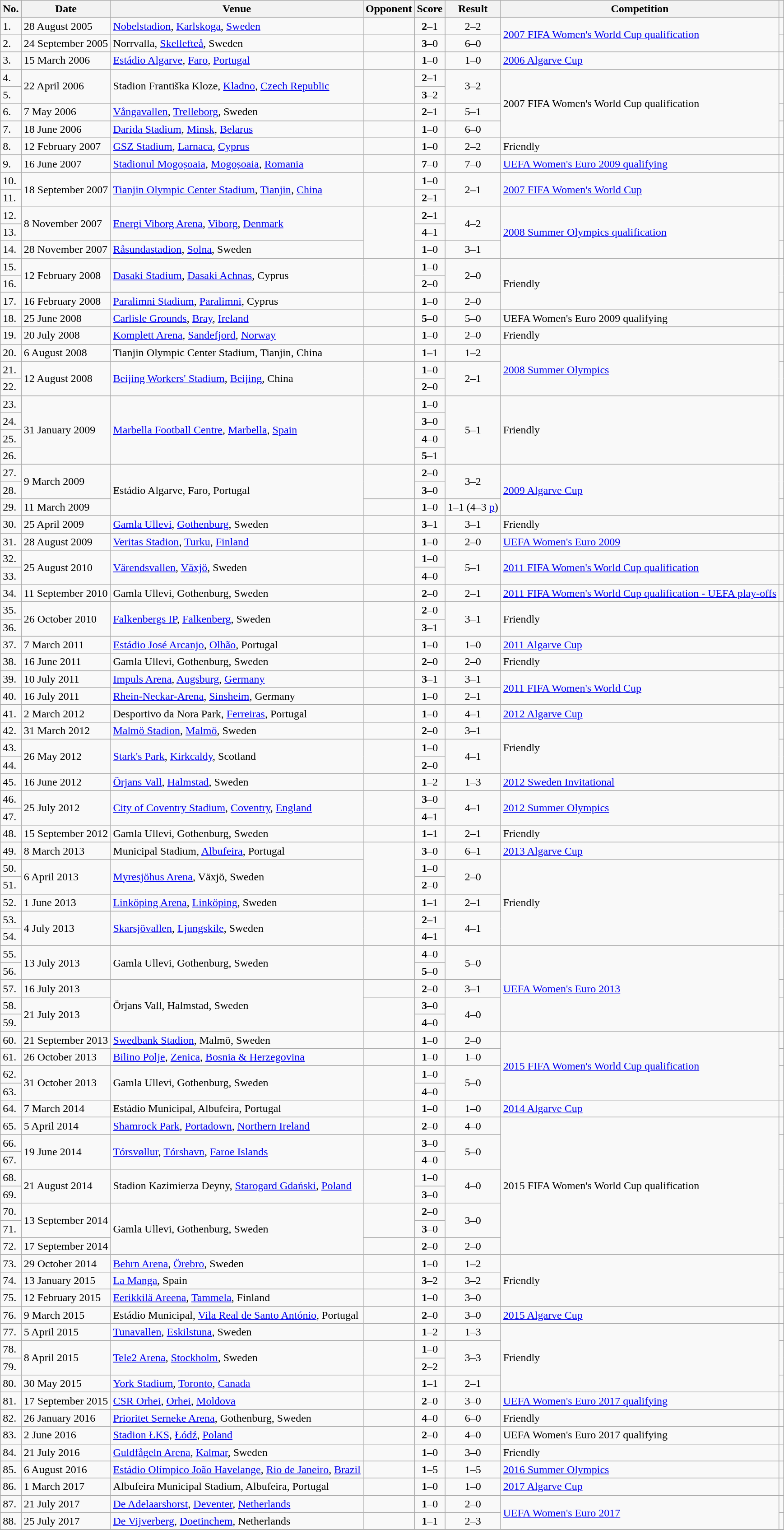<table class="wikitable">
<tr>
<th>No.</th>
<th>Date</th>
<th>Venue</th>
<th>Opponent</th>
<th>Score</th>
<th>Result</th>
<th>Competition</th>
<th></th>
</tr>
<tr>
<td>1.</td>
<td>28 August 2005</td>
<td><a href='#'>Nobelstadion</a>, <a href='#'>Karlskoga</a>, <a href='#'>Sweden</a></td>
<td></td>
<td align=center><strong>2</strong>–1</td>
<td align=center>2–2</td>
<td rowspan=2><a href='#'>2007 FIFA Women's World Cup qualification</a></td>
<td></td>
</tr>
<tr>
<td>2.</td>
<td>24 September 2005</td>
<td>Norrvalla, <a href='#'>Skellefteå</a>, Sweden</td>
<td></td>
<td align=center><strong>3</strong>–0</td>
<td align=center>6–0</td>
<td></td>
</tr>
<tr>
<td>3.</td>
<td>15 March 2006</td>
<td><a href='#'>Estádio Algarve</a>, <a href='#'>Faro</a>, <a href='#'>Portugal</a></td>
<td></td>
<td align=center><strong>1</strong>–0</td>
<td align=center>1–0</td>
<td><a href='#'>2006 Algarve Cup</a></td>
<td></td>
</tr>
<tr>
<td>4.</td>
<td rowspan=2>22 April 2006</td>
<td rowspan=2>Stadion Františka Kloze, <a href='#'>Kladno</a>, <a href='#'>Czech Republic</a></td>
<td rowspan=2></td>
<td align=center><strong>2</strong>–1</td>
<td rowspan=2 align=center>3–2</td>
<td rowspan=4>2007 FIFA Women's World Cup qualification</td>
<td rowspan=2></td>
</tr>
<tr>
<td>5.</td>
<td align=center><strong>3</strong>–2</td>
</tr>
<tr>
<td>6.</td>
<td>7 May 2006</td>
<td><a href='#'>Vångavallen</a>, <a href='#'>Trelleborg</a>, Sweden</td>
<td></td>
<td align=center><strong>2</strong>–1</td>
<td align=center>5–1</td>
<td></td>
</tr>
<tr>
<td>7.</td>
<td>18 June 2006</td>
<td><a href='#'>Darida Stadium</a>, <a href='#'>Minsk</a>, <a href='#'>Belarus</a></td>
<td></td>
<td align=center><strong>1</strong>–0</td>
<td align=center>6–0</td>
<td></td>
</tr>
<tr>
<td>8.</td>
<td>12 February 2007</td>
<td><a href='#'>GSZ Stadium</a>, <a href='#'>Larnaca</a>, <a href='#'>Cyprus</a></td>
<td></td>
<td align=center><strong>1</strong>–0</td>
<td align=center>2–2</td>
<td>Friendly</td>
<td></td>
</tr>
<tr>
<td>9.</td>
<td>16 June 2007</td>
<td><a href='#'>Stadionul Mogoșoaia</a>, <a href='#'>Mogoșoaia</a>, <a href='#'>Romania</a></td>
<td></td>
<td align=center><strong>7</strong>–0</td>
<td align=center>7–0</td>
<td><a href='#'>UEFA Women's Euro 2009 qualifying</a></td>
<td></td>
</tr>
<tr>
<td>10.</td>
<td rowspan=2>18 September 2007</td>
<td rowspan=2><a href='#'>Tianjin Olympic Center Stadium</a>, <a href='#'>Tianjin</a>, <a href='#'>China</a></td>
<td rowspan=2></td>
<td align=center><strong>1</strong>–0</td>
<td rowspan=2 align=center>2–1</td>
<td rowspan=2><a href='#'>2007 FIFA Women's World Cup</a></td>
<td rowspan=2></td>
</tr>
<tr>
<td>11.</td>
<td align=center><strong>2</strong>–1</td>
</tr>
<tr>
<td>12.</td>
<td rowspan=2>8 November 2007</td>
<td rowspan=2><a href='#'>Energi Viborg Arena</a>, <a href='#'>Viborg</a>, <a href='#'>Denmark</a></td>
<td rowspan=3></td>
<td align=center><strong>2</strong>–1</td>
<td rowspan=2 align=center>4–2</td>
<td rowspan=3><a href='#'>2008 Summer Olympics qualification</a></td>
<td rowspan=2></td>
</tr>
<tr>
<td>13.</td>
<td align=center><strong>4</strong>–1</td>
</tr>
<tr>
<td>14.</td>
<td>28 November 2007</td>
<td><a href='#'>Råsundastadion</a>, <a href='#'>Solna</a>, Sweden</td>
<td align=center><strong>1</strong>–0</td>
<td align=center>3–1</td>
<td></td>
</tr>
<tr>
<td>15.</td>
<td rowspan=2>12 February 2008</td>
<td rowspan=2><a href='#'>Dasaki Stadium</a>, <a href='#'>Dasaki Achnas</a>, Cyprus</td>
<td rowspan=2></td>
<td align=center><strong>1</strong>–0</td>
<td rowspan=2 align=center>2–0</td>
<td rowspan=3>Friendly</td>
<td rowspan=2></td>
</tr>
<tr>
<td>16.</td>
<td align=center><strong>2</strong>–0</td>
</tr>
<tr>
<td>17.</td>
<td>16 February 2008</td>
<td><a href='#'>Paralimni Stadium</a>, <a href='#'>Paralimni</a>, Cyprus</td>
<td></td>
<td align=center><strong>1</strong>–0</td>
<td align=center>2–0</td>
<td></td>
</tr>
<tr>
<td>18.</td>
<td>25 June 2008</td>
<td><a href='#'>Carlisle Grounds</a>, <a href='#'>Bray</a>, <a href='#'>Ireland</a></td>
<td></td>
<td align=center><strong>5</strong>–0</td>
<td align=center>5–0</td>
<td>UEFA Women's Euro 2009 qualifying</td>
<td></td>
</tr>
<tr>
<td>19.</td>
<td>20 July 2008</td>
<td><a href='#'>Komplett Arena</a>, <a href='#'>Sandefjord</a>, <a href='#'>Norway</a></td>
<td></td>
<td align=center><strong>1</strong>–0</td>
<td align=center>2–0</td>
<td>Friendly</td>
<td></td>
</tr>
<tr>
<td>20.</td>
<td>6 August 2008</td>
<td>Tianjin Olympic Center Stadium, Tianjin, China</td>
<td></td>
<td align=center><strong>1</strong>–1</td>
<td align=center>1–2</td>
<td rowspan=3><a href='#'>2008 Summer Olympics</a></td>
<td></td>
</tr>
<tr>
<td>21.</td>
<td rowspan=2>12 August 2008</td>
<td rowspan=2><a href='#'>Beijing Workers' Stadium</a>, <a href='#'>Beijing</a>, China</td>
<td rowspan=2></td>
<td align=center><strong>1</strong>–0</td>
<td rowspan=2 align=center>2–1</td>
<td rowspan=2></td>
</tr>
<tr>
<td>22.</td>
<td align=center><strong>2</strong>–0</td>
</tr>
<tr>
<td>23.</td>
<td rowspan=4>31 January 2009</td>
<td rowspan=4><a href='#'>Marbella Football Centre</a>, <a href='#'>Marbella</a>, <a href='#'>Spain</a></td>
<td rowspan=4></td>
<td align=center><strong>1</strong>–0</td>
<td rowspan=4 align=center>5–1</td>
<td rowspan=4>Friendly</td>
<td rowspan=4></td>
</tr>
<tr>
<td>24.</td>
<td align=center><strong>3</strong>–0</td>
</tr>
<tr>
<td>25.</td>
<td align=center><strong>4</strong>–0</td>
</tr>
<tr>
<td>26.</td>
<td align=center><strong>5</strong>–1</td>
</tr>
<tr>
<td>27.</td>
<td rowspan=2>9 March 2009</td>
<td rowspan=3>Estádio Algarve, Faro, Portugal</td>
<td rowspan=2></td>
<td align=center><strong>2</strong>–0</td>
<td rowspan=2 align=center>3–2</td>
<td rowspan=3><a href='#'>2009 Algarve Cup</a></td>
<td rowspan=2></td>
</tr>
<tr>
<td>28.</td>
<td align=center><strong>3</strong>–0</td>
</tr>
<tr>
<td>29.</td>
<td>11 March 2009</td>
<td></td>
<td align=center><strong>1</strong>–0</td>
<td align=center>1–1 (4–3 <a href='#'>p</a>)</td>
<td></td>
</tr>
<tr>
<td>30.</td>
<td>25 April 2009</td>
<td><a href='#'>Gamla Ullevi</a>, <a href='#'>Gothenburg</a>, Sweden</td>
<td></td>
<td align=center><strong>3</strong>–1</td>
<td align=center>3–1</td>
<td>Friendly</td>
<td></td>
</tr>
<tr>
<td>31.</td>
<td>28 August 2009</td>
<td><a href='#'>Veritas Stadion</a>, <a href='#'>Turku</a>, <a href='#'>Finland</a></td>
<td></td>
<td align=center><strong>1</strong>–0</td>
<td align=center>2–0</td>
<td><a href='#'>UEFA Women's Euro 2009</a></td>
<td></td>
</tr>
<tr>
<td>32.</td>
<td rowspan=2>25 August 2010</td>
<td rowspan=2><a href='#'>Värendsvallen</a>, <a href='#'>Växjö</a>, Sweden</td>
<td rowspan=2></td>
<td align=center><strong>1</strong>–0</td>
<td rowspan=2 align=center>5–1</td>
<td rowspan=2><a href='#'>2011 FIFA Women's World Cup qualification</a></td>
<td rowspan=2></td>
</tr>
<tr>
<td>33.</td>
<td align=center><strong>4</strong>–0</td>
</tr>
<tr>
<td>34.</td>
<td>11 September 2010</td>
<td>Gamla Ullevi, Gothenburg, Sweden</td>
<td></td>
<td align=center><strong>2</strong>–0</td>
<td align=center>2–1</td>
<td><a href='#'>2011 FIFA Women's World Cup qualification - UEFA play-offs</a></td>
<td></td>
</tr>
<tr>
<td>35.</td>
<td rowspan=2>26 October 2010</td>
<td rowspan=2><a href='#'>Falkenbergs IP</a>, <a href='#'>Falkenberg</a>, Sweden</td>
<td rowspan=2></td>
<td align=center><strong>2</strong>–0</td>
<td rowspan=2 align=center>3–1</td>
<td rowspan=2>Friendly</td>
<td rowspan=2></td>
</tr>
<tr>
<td>36.</td>
<td align=center><strong>3</strong>–1</td>
</tr>
<tr>
<td>37.</td>
<td>7 March 2011</td>
<td><a href='#'>Estádio José Arcanjo</a>, <a href='#'>Olhão</a>, Portugal</td>
<td></td>
<td align=center><strong>1</strong>–0</td>
<td align=center>1–0</td>
<td><a href='#'>2011 Algarve Cup</a></td>
<td></td>
</tr>
<tr>
<td>38.</td>
<td>16 June 2011</td>
<td>Gamla Ullevi, Gothenburg, Sweden</td>
<td></td>
<td align=center><strong>2</strong>–0</td>
<td align=center>2–0</td>
<td>Friendly</td>
<td></td>
</tr>
<tr>
<td>39.</td>
<td>10 July 2011</td>
<td><a href='#'>Impuls Arena</a>, <a href='#'>Augsburg</a>, <a href='#'>Germany</a></td>
<td></td>
<td align=center><strong>3</strong>–1</td>
<td align=center>3–1</td>
<td rowspan=2><a href='#'>2011 FIFA Women's World Cup</a></td>
<td></td>
</tr>
<tr>
<td>40.</td>
<td>16 July 2011</td>
<td><a href='#'>Rhein-Neckar-Arena</a>, <a href='#'>Sinsheim</a>, Germany</td>
<td></td>
<td align=center><strong>1</strong>–0</td>
<td align=center>2–1</td>
<td></td>
</tr>
<tr>
<td>41.</td>
<td>2 March 2012</td>
<td>Desportivo da Nora Park, <a href='#'>Ferreiras</a>, Portugal</td>
<td></td>
<td align=center><strong>1</strong>–0</td>
<td align=center>4–1</td>
<td><a href='#'>2012 Algarve Cup</a></td>
<td></td>
</tr>
<tr>
<td>42.</td>
<td>31 March 2012</td>
<td><a href='#'>Malmö Stadion</a>, <a href='#'>Malmö</a>, Sweden</td>
<td></td>
<td align=center><strong>2</strong>–0</td>
<td align=center>3–1</td>
<td rowspan=3>Friendly</td>
<td></td>
</tr>
<tr>
<td>43.</td>
<td rowspan=2>26 May 2012</td>
<td rowspan=2><a href='#'>Stark's Park</a>, <a href='#'>Kirkcaldy</a>, Scotland</td>
<td rowspan=2></td>
<td align=center><strong>1</strong>–0</td>
<td rowspan=2 align=center>4–1</td>
<td rowspan=2></td>
</tr>
<tr>
<td>44.</td>
<td align=center><strong>2</strong>–0</td>
</tr>
<tr>
<td>45.</td>
<td>16 June 2012</td>
<td><a href='#'>Örjans Vall</a>, <a href='#'>Halmstad</a>, Sweden</td>
<td></td>
<td align=center><strong>1</strong>–2</td>
<td align=center>1–3</td>
<td><a href='#'>2012 Sweden Invitational</a></td>
<td></td>
</tr>
<tr>
<td>46.</td>
<td rowspan=2>25 July 2012</td>
<td rowspan=2><a href='#'>City of Coventry Stadium</a>, <a href='#'>Coventry</a>, <a href='#'>England</a></td>
<td rowspan=2></td>
<td align=center><strong>3</strong>–0</td>
<td rowspan=2 align=center>4–1</td>
<td rowspan=2><a href='#'>2012 Summer Olympics</a></td>
<td rowspan=2></td>
</tr>
<tr>
<td>47.</td>
<td align=center><strong>4</strong>–1</td>
</tr>
<tr>
<td>48.</td>
<td>15 September 2012</td>
<td>Gamla Ullevi, Gothenburg, Sweden</td>
<td></td>
<td align=center><strong>1</strong>–1</td>
<td align=center>2–1</td>
<td>Friendly</td>
<td></td>
</tr>
<tr>
<td>49.</td>
<td>8 March 2013</td>
<td>Municipal Stadium, <a href='#'>Albufeira</a>, Portugal</td>
<td rowspan=3></td>
<td align=center><strong>3</strong>–0</td>
<td align=center>6–1</td>
<td><a href='#'>2013 Algarve Cup</a></td>
<td></td>
</tr>
<tr>
<td>50.</td>
<td rowspan=2>6 April 2013</td>
<td rowspan=2><a href='#'>Myresjöhus Arena</a>, Växjö, Sweden</td>
<td align=center><strong>1</strong>–0</td>
<td rowspan=2 align=center>2–0</td>
<td rowspan=5>Friendly</td>
<td rowspan=2></td>
</tr>
<tr>
<td>51.</td>
<td align=center><strong>2</strong>–0</td>
</tr>
<tr>
<td>52.</td>
<td>1 June 2013</td>
<td><a href='#'>Linköping Arena</a>, <a href='#'>Linköping</a>, Sweden</td>
<td></td>
<td align=center><strong>1</strong>–1</td>
<td align=center>2–1</td>
<td></td>
</tr>
<tr>
<td>53.</td>
<td rowspan=2>4 July 2013</td>
<td rowspan=2><a href='#'>Skarsjövallen</a>, <a href='#'>Ljungskile</a>, Sweden</td>
<td rowspan=2></td>
<td align=center><strong>2</strong>–1</td>
<td rowspan=2 align=center>4–1</td>
<td rowspan=2></td>
</tr>
<tr>
<td>54.</td>
<td align=center><strong>4</strong>–1</td>
</tr>
<tr>
<td>55.</td>
<td rowspan=2>13 July 2013</td>
<td rowspan=2>Gamla Ullevi, Gothenburg, Sweden</td>
<td rowspan=2></td>
<td align=center><strong>4</strong>–0</td>
<td rowspan=2 align=center>5–0</td>
<td rowspan=5><a href='#'>UEFA Women's Euro 2013</a></td>
<td rowspan=2></td>
</tr>
<tr>
<td>56.</td>
<td align=center><strong>5</strong>–0</td>
</tr>
<tr>
<td>57.</td>
<td>16 July 2013</td>
<td rowspan=3>Örjans Vall, Halmstad, Sweden</td>
<td></td>
<td align=center><strong>2</strong>–0</td>
<td align=center>3–1</td>
<td></td>
</tr>
<tr>
<td>58.</td>
<td rowspan=2>21 July 2013</td>
<td rowspan=2></td>
<td align=center><strong>3</strong>–0</td>
<td rowspan=2 align=center>4–0</td>
<td rowspan=2></td>
</tr>
<tr>
<td>59.</td>
<td align=center><strong>4</strong>–0</td>
</tr>
<tr>
<td>60.</td>
<td>21 September 2013</td>
<td><a href='#'>Swedbank Stadion</a>, Malmö, Sweden</td>
<td></td>
<td align=center><strong>1</strong>–0</td>
<td align=center>2–0</td>
<td rowspan=4><a href='#'>2015 FIFA Women's World Cup qualification</a></td>
<td></td>
</tr>
<tr>
<td>61.</td>
<td>26 October 2013</td>
<td><a href='#'>Bilino Polje</a>, <a href='#'>Zenica</a>, <a href='#'>Bosnia & Herzegovina</a></td>
<td></td>
<td align=center><strong>1</strong>–0</td>
<td align=center>1–0</td>
<td></td>
</tr>
<tr>
<td>62.</td>
<td rowspan=2>31 October 2013</td>
<td rowspan=2>Gamla Ullevi, Gothenburg, Sweden</td>
<td rowspan=2></td>
<td align=center><strong>1</strong>–0</td>
<td rowspan=2 align=center>5–0</td>
<td rowspan=2></td>
</tr>
<tr>
<td>63.</td>
<td align=center><strong>4</strong>–0</td>
</tr>
<tr>
<td>64.</td>
<td>7 March 2014</td>
<td>Estádio Municipal, Albufeira, Portugal</td>
<td></td>
<td align=center><strong>1</strong>–0</td>
<td align=center>1–0</td>
<td><a href='#'>2014 Algarve Cup</a></td>
<td></td>
</tr>
<tr>
<td>65.</td>
<td>5 April 2014</td>
<td><a href='#'>Shamrock Park</a>, <a href='#'>Portadown</a>, <a href='#'>Northern Ireland</a></td>
<td></td>
<td align=center><strong>2</strong>–0</td>
<td align=center>4–0</td>
<td rowspan=8>2015 FIFA Women's World Cup qualification</td>
<td></td>
</tr>
<tr>
<td>66.</td>
<td rowspan=2>19 June 2014</td>
<td rowspan=2><a href='#'>Tórsvøllur</a>, <a href='#'>Tórshavn</a>, <a href='#'>Faroe Islands</a></td>
<td rowspan=2></td>
<td align=center><strong>3</strong>–0</td>
<td rowspan=2 align=center>5–0</td>
<td rowspan=2></td>
</tr>
<tr>
<td>67.</td>
<td align=center><strong>4</strong>–0</td>
</tr>
<tr>
<td>68.</td>
<td rowspan=2>21 August 2014</td>
<td rowspan=2>Stadion Kazimierza Deyny, <a href='#'>Starogard Gdański</a>, <a href='#'>Poland</a></td>
<td rowspan=2></td>
<td align=center><strong>1</strong>–0</td>
<td rowspan=2 align=center>4–0</td>
<td rowspan=2></td>
</tr>
<tr>
<td>69.</td>
<td align=center><strong>3</strong>–0</td>
</tr>
<tr>
<td>70.</td>
<td rowspan=2>13 September 2014</td>
<td rowspan=3>Gamla Ullevi, Gothenburg, Sweden</td>
<td rowspan=2></td>
<td align=center><strong>2</strong>–0</td>
<td rowspan=2 align=center>3–0</td>
<td rowspan=2></td>
</tr>
<tr>
<td>71.</td>
<td align=center><strong>3</strong>–0</td>
</tr>
<tr>
<td>72.</td>
<td>17 September 2014</td>
<td></td>
<td align=center><strong>2</strong>–0</td>
<td align=center>2–0</td>
<td></td>
</tr>
<tr>
<td>73.</td>
<td>29 October 2014</td>
<td><a href='#'>Behrn Arena</a>, <a href='#'>Örebro</a>, Sweden</td>
<td></td>
<td align=center><strong>1</strong>–0</td>
<td align=center>1–2</td>
<td rowspan=3>Friendly</td>
<td></td>
</tr>
<tr>
<td>74.</td>
<td>13 January 2015</td>
<td><a href='#'>La Manga</a>, Spain</td>
<td></td>
<td align=center><strong>3</strong>–2</td>
<td align=center>3–2</td>
<td></td>
</tr>
<tr>
<td>75.</td>
<td>12 February 2015</td>
<td><a href='#'>Eerikkilä Areena</a>, <a href='#'>Tammela</a>, Finland</td>
<td></td>
<td align=center><strong>1</strong>–0</td>
<td align=center>3–0</td>
<td></td>
</tr>
<tr>
<td>76.</td>
<td>9 March 2015</td>
<td>Estádio Municipal, <a href='#'>Vila Real de Santo António</a>, Portugal</td>
<td></td>
<td align=center><strong>2</strong>–0</td>
<td align=center>3–0</td>
<td><a href='#'>2015 Algarve Cup</a></td>
<td></td>
</tr>
<tr>
<td>77.</td>
<td>5 April 2015</td>
<td><a href='#'>Tunavallen</a>, <a href='#'>Eskilstuna</a>, Sweden</td>
<td></td>
<td align=center><strong>1</strong>–2</td>
<td align=center>1–3</td>
<td rowspan=4>Friendly</td>
<td></td>
</tr>
<tr>
<td>78.</td>
<td rowspan=2>8 April 2015</td>
<td rowspan=2><a href='#'>Tele2 Arena</a>, <a href='#'>Stockholm</a>, Sweden</td>
<td rowspan=2></td>
<td align=center><strong>1</strong>–0</td>
<td rowspan=2 align=center>3–3</td>
<td rowspan=2></td>
</tr>
<tr>
<td>79.</td>
<td align=center><strong>2</strong>–2</td>
</tr>
<tr>
<td>80.</td>
<td>30 May 2015</td>
<td><a href='#'>York Stadium</a>, <a href='#'>Toronto</a>, <a href='#'>Canada</a></td>
<td></td>
<td align=center><strong>1</strong>–1</td>
<td align=center>2–1</td>
<td></td>
</tr>
<tr>
<td>81.</td>
<td>17 September 2015</td>
<td><a href='#'>CSR Orhei</a>, <a href='#'>Orhei</a>, <a href='#'>Moldova</a></td>
<td></td>
<td align=center><strong>2</strong>–0</td>
<td align=center>3–0</td>
<td><a href='#'>UEFA Women's Euro 2017 qualifying</a></td>
<td></td>
</tr>
<tr>
<td>82.</td>
<td>26 January 2016</td>
<td><a href='#'>Prioritet Serneke Arena</a>, Gothenburg, Sweden</td>
<td></td>
<td align=center><strong>4</strong>–0</td>
<td align=center>6–0</td>
<td>Friendly</td>
<td></td>
</tr>
<tr>
<td>83.</td>
<td>2 June 2016</td>
<td><a href='#'>Stadion ŁKS</a>, <a href='#'>Łódź</a>, <a href='#'>Poland</a></td>
<td></td>
<td align=center><strong>2</strong>–0</td>
<td align=center>4–0</td>
<td>UEFA Women's Euro 2017 qualifying</td>
<td></td>
</tr>
<tr>
<td>84.</td>
<td>21 July 2016</td>
<td><a href='#'>Guldfågeln Arena</a>, <a href='#'>Kalmar</a>, Sweden</td>
<td></td>
<td align=center><strong>1</strong>–0</td>
<td align=center>3–0</td>
<td>Friendly</td>
<td></td>
</tr>
<tr>
<td>85.</td>
<td>6 August 2016</td>
<td><a href='#'>Estádio Olímpico João Havelange</a>, <a href='#'>Rio de Janeiro</a>, <a href='#'>Brazil</a></td>
<td></td>
<td align=center><strong>1</strong>–5</td>
<td align=center>1–5</td>
<td><a href='#'>2016 Summer Olympics</a></td>
<td></td>
</tr>
<tr>
<td>86.</td>
<td>1 March 2017</td>
<td>Albufeira Municipal Stadium, Albufeira, Portugal</td>
<td></td>
<td align=center><strong>1</strong>–0</td>
<td align=center>1–0</td>
<td><a href='#'>2017 Algarve Cup</a></td>
<td></td>
</tr>
<tr>
<td>87.</td>
<td>21 July 2017</td>
<td><a href='#'>De Adelaarshorst</a>, <a href='#'>Deventer</a>, <a href='#'>Netherlands</a></td>
<td></td>
<td align=center><strong>1</strong>–0</td>
<td align=center>2–0</td>
<td rowspan=2><a href='#'>UEFA Women's Euro 2017</a></td>
<td></td>
</tr>
<tr>
<td>88.</td>
<td>25 July 2017</td>
<td><a href='#'>De Vijverberg</a>, <a href='#'>Doetinchem</a>, Netherlands</td>
<td></td>
<td align=center><strong>1</strong>–1</td>
<td align=center>2–3</td>
<td></td>
</tr>
<tr>
</tr>
</table>
